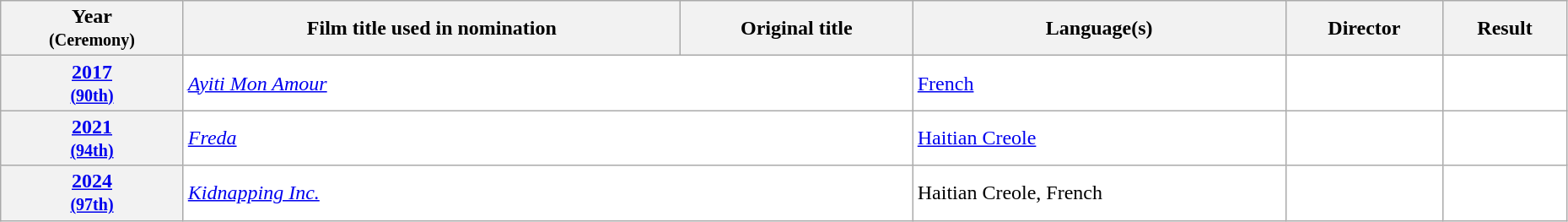<table class="wikitable sortable" width="98%" style="background:#ffffff;">
<tr>
<th>Year<br><small>(Ceremony)</small></th>
<th>Film title used in nomination</th>
<th>Original title</th>
<th>Language(s)</th>
<th>Director</th>
<th>Result</th>
</tr>
<tr>
<th align="center"><a href='#'>2017</a><br><small><a href='#'>(90th)</a></small></th>
<td colspan="2"><em><a href='#'>Ayiti Mon Amour</a></em></td>
<td><a href='#'>French</a></td>
<td></td>
<td></td>
</tr>
<tr>
<th align="center"><a href='#'>2021</a><br><small><a href='#'>(94th)</a></small></th>
<td colspan="2"><em><a href='#'>Freda</a></em></td>
<td><a href='#'>Haitian Creole</a></td>
<td></td>
<td></td>
</tr>
<tr>
<th align="center"><a href='#'>2024</a><br><small><a href='#'>(97th)</a></small></th>
<td colspan="2"><em><a href='#'>Kidnapping Inc.</a></em></td>
<td>Haitian Creole, French</td>
<td></td>
<td></td>
</tr>
</table>
